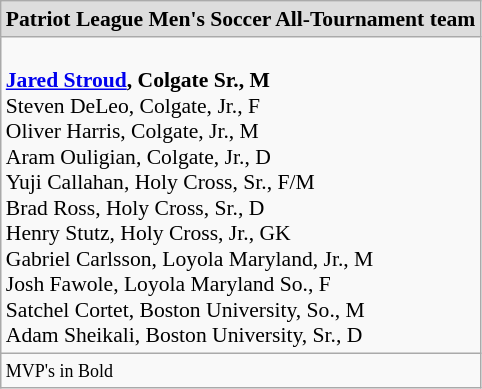<table class="wikitable" style="white-space:nowrap; font-size:90%;">
<tr>
<td colspan="7" style="text-align:center; background:#ddd;"><strong>Patriot League Men's Soccer All-Tournament team</strong></td>
</tr>
<tr>
<td><br><strong><a href='#'>Jared Stroud</a>, Colgate Sr., M</strong><br>
Steven DeLeo, Colgate, Jr., F<br>
Oliver Harris, Colgate, Jr., M<br>
Aram Ouligian, Colgate, Jr., D<br>
Yuji Callahan, Holy Cross, Sr., F/M<br>
Brad Ross, Holy Cross, Sr., D<br>
Henry Stutz, Holy Cross, Jr., GK<br>
Gabriel Carlsson, Loyola Maryland, Jr., M<br>
Josh Fawole, Loyola Maryland So., F<br>
Satchel Cortet, Boston University, So., M<br>
Adam Sheikali, Boston University, Sr., D</td>
</tr>
<tr>
<td><small>MVP's in Bold</small></td>
</tr>
</table>
